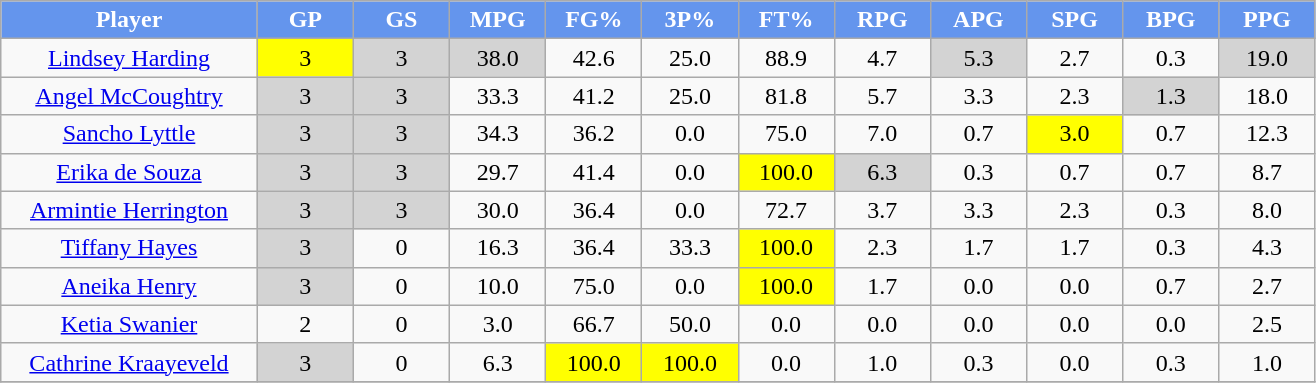<table class="wikitable sortable" style="text-align:center;">
<tr>
<th style="background:#6495ED;color:white;" width="16%">Player</th>
<th style="background:#6495ED;color:white;" width="6%">GP</th>
<th style="background:#6495ED;color:white;" width="6%">GS</th>
<th style="background:#6495ED;color:white;" width="6%">MPG</th>
<th style="background:#6495ED;color:white;" width="6%">FG%</th>
<th style="background:#6495ED;color:white;" width="6%">3P%</th>
<th style="background:#6495ED;color:white;" width="6%">FT%</th>
<th style="background:#6495ED;color:white;" width="6%">RPG</th>
<th style="background:#6495ED;color:white;" width="6%">APG</th>
<th style="background:#6495ED;color:white;" width="6%">SPG</th>
<th style="background:#6495ED;color:white;" width="6%">BPG</th>
<th style="background:#6495ED;color:white;" width="6%">PPG</th>
</tr>
<tr>
<td><a href='#'>Lindsey Harding</a></td>
<td style="background:yellow;">3</td>
<td style="background:#D3D3D3;">3</td>
<td style="background:#D3D3D3;">38.0</td>
<td>42.6</td>
<td>25.0</td>
<td>88.9</td>
<td>4.7</td>
<td style="background:#D3D3D3;">5.3</td>
<td>2.7</td>
<td>0.3</td>
<td style="background:#D3D3D3;">19.0</td>
</tr>
<tr>
<td><a href='#'>Angel McCoughtry</a></td>
<td style="background:#D3D3D3;">3</td>
<td style="background:#D3D3D3;">3</td>
<td>33.3</td>
<td>41.2</td>
<td>25.0</td>
<td>81.8</td>
<td>5.7</td>
<td>3.3</td>
<td>2.3</td>
<td style="background:#D3D3D3;">1.3</td>
<td>18.0</td>
</tr>
<tr>
<td><a href='#'>Sancho Lyttle</a></td>
<td style="background:#D3D3D3;">3</td>
<td style="background:#D3D3D3;">3</td>
<td>34.3</td>
<td>36.2</td>
<td>0.0</td>
<td>75.0</td>
<td>7.0</td>
<td>0.7</td>
<td style="background:yellow;">3.0</td>
<td>0.7</td>
<td>12.3</td>
</tr>
<tr>
<td><a href='#'>Erika de Souza</a></td>
<td style="background:#D3D3D3;">3</td>
<td style="background:#D3D3D3;">3</td>
<td>29.7</td>
<td>41.4</td>
<td>0.0</td>
<td style="background:yellow;">100.0</td>
<td style="background:#D3D3D3;">6.3</td>
<td>0.3</td>
<td>0.7</td>
<td>0.7</td>
<td>8.7</td>
</tr>
<tr>
<td><a href='#'>Armintie Herrington</a></td>
<td style="background:#D3D3D3;">3</td>
<td style="background:#D3D3D3;">3</td>
<td>30.0</td>
<td>36.4</td>
<td>0.0</td>
<td>72.7</td>
<td>3.7</td>
<td>3.3</td>
<td>2.3</td>
<td>0.3</td>
<td>8.0</td>
</tr>
<tr>
<td><a href='#'>Tiffany Hayes</a></td>
<td style="background:#D3D3D3;">3</td>
<td>0</td>
<td>16.3</td>
<td>36.4</td>
<td>33.3</td>
<td style="background:yellow;">100.0</td>
<td>2.3</td>
<td>1.7</td>
<td>1.7</td>
<td>0.3</td>
<td>4.3</td>
</tr>
<tr>
<td><a href='#'>Aneika Henry</a></td>
<td style="background:#D3D3D3;">3</td>
<td>0</td>
<td>10.0</td>
<td>75.0</td>
<td>0.0</td>
<td style="background:yellow;">100.0</td>
<td>1.7</td>
<td>0.0</td>
<td>0.0</td>
<td>0.7</td>
<td>2.7</td>
</tr>
<tr>
<td><a href='#'>Ketia Swanier</a></td>
<td>2</td>
<td>0</td>
<td>3.0</td>
<td>66.7</td>
<td>50.0</td>
<td>0.0</td>
<td>0.0</td>
<td>0.0</td>
<td>0.0</td>
<td>0.0</td>
<td>2.5</td>
</tr>
<tr>
<td><a href='#'>Cathrine Kraayeveld</a></td>
<td style="background:#D3D3D3;">3</td>
<td>0</td>
<td>6.3</td>
<td style="background:yellow;">100.0</td>
<td style="background:yellow;">100.0</td>
<td>0.0</td>
<td>1.0</td>
<td>0.3</td>
<td>0.0</td>
<td>0.3</td>
<td>1.0</td>
</tr>
<tr>
</tr>
</table>
